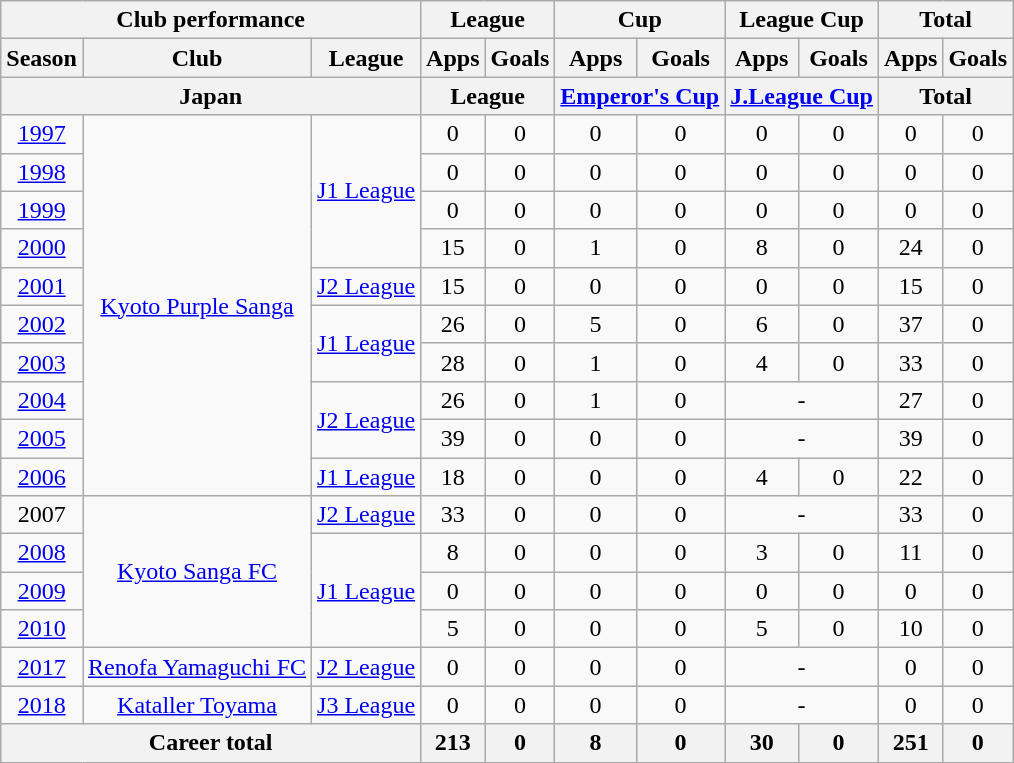<table class="wikitable" style="text-align:center">
<tr>
<th colspan=3>Club performance</th>
<th colspan=2>League</th>
<th colspan=2>Cup</th>
<th colspan=2>League Cup</th>
<th colspan=2>Total</th>
</tr>
<tr>
<th>Season</th>
<th>Club</th>
<th>League</th>
<th>Apps</th>
<th>Goals</th>
<th>Apps</th>
<th>Goals</th>
<th>Apps</th>
<th>Goals</th>
<th>Apps</th>
<th>Goals</th>
</tr>
<tr>
<th colspan=3>Japan</th>
<th colspan=2>League</th>
<th colspan=2><a href='#'>Emperor's Cup</a></th>
<th colspan=2><a href='#'>J.League Cup</a></th>
<th colspan=2>Total</th>
</tr>
<tr>
<td><a href='#'>1997</a></td>
<td rowspan="10"><a href='#'>Kyoto Purple Sanga</a></td>
<td rowspan="4"><a href='#'>J1 League</a></td>
<td>0</td>
<td>0</td>
<td>0</td>
<td>0</td>
<td>0</td>
<td>0</td>
<td>0</td>
<td>0</td>
</tr>
<tr>
<td><a href='#'>1998</a></td>
<td>0</td>
<td>0</td>
<td>0</td>
<td>0</td>
<td>0</td>
<td>0</td>
<td>0</td>
<td>0</td>
</tr>
<tr>
<td><a href='#'>1999</a></td>
<td>0</td>
<td>0</td>
<td>0</td>
<td>0</td>
<td>0</td>
<td>0</td>
<td>0</td>
<td>0</td>
</tr>
<tr>
<td><a href='#'>2000</a></td>
<td>15</td>
<td>0</td>
<td>1</td>
<td>0</td>
<td>8</td>
<td>0</td>
<td>24</td>
<td>0</td>
</tr>
<tr>
<td><a href='#'>2001</a></td>
<td><a href='#'>J2 League</a></td>
<td>15</td>
<td>0</td>
<td>0</td>
<td>0</td>
<td>0</td>
<td>0</td>
<td>15</td>
<td>0</td>
</tr>
<tr>
<td><a href='#'>2002</a></td>
<td rowspan="2"><a href='#'>J1 League</a></td>
<td>26</td>
<td>0</td>
<td>5</td>
<td>0</td>
<td>6</td>
<td>0</td>
<td>37</td>
<td>0</td>
</tr>
<tr>
<td><a href='#'>2003</a></td>
<td>28</td>
<td>0</td>
<td>1</td>
<td>0</td>
<td>4</td>
<td>0</td>
<td>33</td>
<td>0</td>
</tr>
<tr>
<td><a href='#'>2004</a></td>
<td rowspan="2"><a href='#'>J2 League</a></td>
<td>26</td>
<td>0</td>
<td>1</td>
<td>0</td>
<td colspan="2">-</td>
<td>27</td>
<td>0</td>
</tr>
<tr>
<td><a href='#'>2005</a></td>
<td>39</td>
<td>0</td>
<td>0</td>
<td>0</td>
<td colspan="2">-</td>
<td>39</td>
<td>0</td>
</tr>
<tr>
<td><a href='#'>2006</a></td>
<td><a href='#'>J1 League</a></td>
<td>18</td>
<td>0</td>
<td>0</td>
<td>0</td>
<td>4</td>
<td>0</td>
<td>22</td>
<td>0</td>
</tr>
<tr>
<td>2007</td>
<td rowspan="4"><a href='#'>Kyoto Sanga FC</a></td>
<td><a href='#'>J2 League</a></td>
<td>33</td>
<td>0</td>
<td>0</td>
<td>0</td>
<td colspan="2">-</td>
<td>33</td>
<td>0</td>
</tr>
<tr>
<td><a href='#'>2008</a></td>
<td rowspan="3"><a href='#'>J1 League</a></td>
<td>8</td>
<td>0</td>
<td>0</td>
<td>0</td>
<td>3</td>
<td>0</td>
<td>11</td>
<td>0</td>
</tr>
<tr>
<td><a href='#'>2009</a></td>
<td>0</td>
<td>0</td>
<td>0</td>
<td>0</td>
<td>0</td>
<td>0</td>
<td>0</td>
<td>0</td>
</tr>
<tr>
<td><a href='#'>2010</a></td>
<td>5</td>
<td>0</td>
<td>0</td>
<td>0</td>
<td>5</td>
<td>0</td>
<td>10</td>
<td>0</td>
</tr>
<tr>
<td><a href='#'>2017</a></td>
<td><a href='#'>Renofa Yamaguchi FC</a></td>
<td><a href='#'>J2 League</a></td>
<td>0</td>
<td>0</td>
<td>0</td>
<td>0</td>
<td colspan="2">-</td>
<td>0</td>
<td>0</td>
</tr>
<tr>
<td><a href='#'>2018</a></td>
<td><a href='#'>Kataller Toyama</a></td>
<td><a href='#'>J3 League</a></td>
<td>0</td>
<td>0</td>
<td>0</td>
<td>0</td>
<td colspan="2">-</td>
<td>0</td>
<td>0</td>
</tr>
<tr>
<th colspan=3>Career total</th>
<th>213</th>
<th>0</th>
<th>8</th>
<th>0</th>
<th>30</th>
<th>0</th>
<th>251</th>
<th>0</th>
</tr>
</table>
